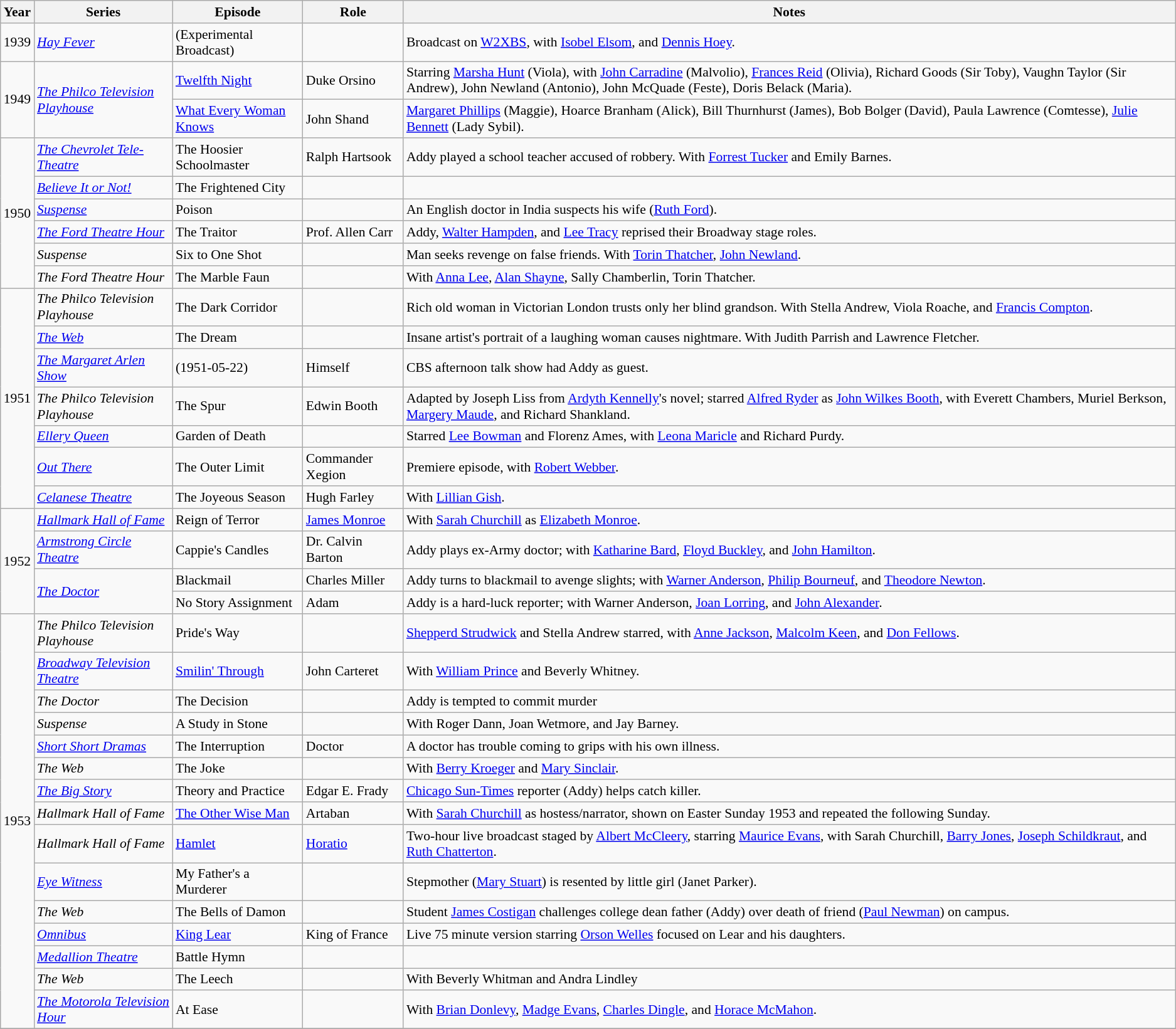<table class="wikitable sortable plainrowheaders" style="font-size: 90%">
<tr>
<th scope="col">Year</th>
<th scope="col">Series</th>
<th scope="col">Episode</th>
<th scope="col">Role</th>
<th scope="col">Notes</th>
</tr>
<tr>
<td>1939</td>
<td><em><a href='#'>Hay Fever</a></em></td>
<td>(Experimental Broadcast)</td>
<td></td>
<td>Broadcast on <a href='#'>W2XBS</a>, with <a href='#'>Isobel Elsom</a>, and <a href='#'>Dennis Hoey</a>.</td>
</tr>
<tr>
<td rowspan=2>1949</td>
<td rowspan=2><em><a href='#'>The Philco Television Playhouse</a></em></td>
<td><a href='#'>Twelfth Night</a></td>
<td>Duke Orsino</td>
<td>Starring <a href='#'>Marsha Hunt</a> (Viola), with <a href='#'>John Carradine</a> (Malvolio), <a href='#'>Frances Reid</a> (Olivia), Richard Goods (Sir Toby), Vaughn Taylor (Sir Andrew), John Newland (Antonio), John McQuade (Feste), Doris Belack (Maria).</td>
</tr>
<tr>
<td><a href='#'>What Every Woman Knows</a></td>
<td>John Shand</td>
<td><a href='#'>Margaret Phillips</a> (Maggie), Hoarce Branham (Alick), Bill Thurnhurst (James), Bob Bolger (David), Paula Lawrence (Comtesse), <a href='#'>Julie Bennett</a> (Lady Sybil).</td>
</tr>
<tr>
<td rowspan=6>1950</td>
<td><em><a href='#'>The Chevrolet Tele-Theatre</a></em></td>
<td>The Hoosier Schoolmaster</td>
<td>Ralph Hartsook</td>
<td>Addy played a school teacher accused of robbery. With <a href='#'>Forrest Tucker</a> and Emily Barnes.</td>
</tr>
<tr>
<td><em><a href='#'>Believe It or Not!</a></em></td>
<td>The Frightened City</td>
<td></td>
<td></td>
</tr>
<tr>
<td><em><a href='#'>Suspense</a></em></td>
<td>Poison</td>
<td></td>
<td>An English doctor in India suspects his wife (<a href='#'>Ruth Ford</a>).</td>
</tr>
<tr>
<td><em><a href='#'>The Ford Theatre Hour</a></em></td>
<td>The Traitor</td>
<td>Prof. Allen Carr</td>
<td>Addy, <a href='#'>Walter Hampden</a>, and <a href='#'>Lee Tracy</a> reprised their Broadway stage roles.</td>
</tr>
<tr>
<td><em>Suspense</em></td>
<td>Six to One Shot</td>
<td></td>
<td>Man seeks revenge on false friends. With <a href='#'>Torin Thatcher</a>, <a href='#'>John Newland</a>.</td>
</tr>
<tr>
<td><em>The Ford Theatre Hour</em></td>
<td>The Marble Faun</td>
<td></td>
<td>With <a href='#'>Anna Lee</a>, <a href='#'>Alan Shayne</a>, Sally Chamberlin, Torin Thatcher.</td>
</tr>
<tr>
<td rowspan=7>1951</td>
<td><em>The Philco Television Playhouse</em></td>
<td>The Dark Corridor</td>
<td></td>
<td>Rich old woman in Victorian London trusts only her blind grandson. With Stella Andrew, Viola Roache, and <a href='#'>Francis Compton</a>.</td>
</tr>
<tr>
<td><em><a href='#'>The Web</a></em></td>
<td>The Dream</td>
<td></td>
<td>Insane artist's portrait of a laughing woman causes nightmare. With Judith Parrish and Lawrence Fletcher.</td>
</tr>
<tr>
<td><em><a href='#'>The Margaret Arlen Show</a></em></td>
<td>(1951-05-22)</td>
<td>Himself</td>
<td>CBS afternoon talk show had Addy as guest.</td>
</tr>
<tr>
<td><em>The Philco Television Playhouse</em></td>
<td>The Spur</td>
<td>Edwin Booth</td>
<td>Adapted by Joseph Liss from <a href='#'>Ardyth Kennelly</a>'s novel; starred <a href='#'>Alfred Ryder</a> as <a href='#'>John Wilkes Booth</a>, with Everett Chambers, Muriel Berkson, <a href='#'>Margery Maude</a>, and Richard Shankland.</td>
</tr>
<tr>
<td><em><a href='#'>Ellery Queen</a></em></td>
<td>Garden of Death</td>
<td></td>
<td>Starred <a href='#'>Lee Bowman</a> and Florenz Ames, with <a href='#'>Leona Maricle</a> and Richard Purdy.</td>
</tr>
<tr>
<td><em><a href='#'>Out There</a></em></td>
<td>The Outer Limit</td>
<td>Commander Xegion</td>
<td>Premiere episode, with <a href='#'>Robert Webber</a>.</td>
</tr>
<tr>
<td><em><a href='#'>Celanese Theatre</a></em></td>
<td>The Joyeous Season</td>
<td>Hugh Farley</td>
<td>With <a href='#'>Lillian Gish</a>.</td>
</tr>
<tr>
<td rowspan=4>1952</td>
<td><em><a href='#'>Hallmark Hall of Fame</a></em></td>
<td>Reign of Terror</td>
<td><a href='#'>James Monroe</a></td>
<td>With <a href='#'>Sarah Churchill</a> as <a href='#'>Elizabeth Monroe</a>.</td>
</tr>
<tr>
<td><em><a href='#'>Armstrong Circle Theatre</a></em></td>
<td>Cappie's Candles</td>
<td>Dr. Calvin Barton</td>
<td>Addy plays ex-Army doctor; with <a href='#'>Katharine Bard</a>, <a href='#'>Floyd Buckley</a>, and <a href='#'>John Hamilton</a>.</td>
</tr>
<tr>
<td rowspan=2><em><a href='#'>The Doctor</a></em></td>
<td>Blackmail</td>
<td>Charles Miller</td>
<td>Addy turns to blackmail to avenge slights; with <a href='#'>Warner Anderson</a>, <a href='#'>Philip Bourneuf</a>, and <a href='#'>Theodore Newton</a>.</td>
</tr>
<tr>
<td>No Story Assignment</td>
<td>Adam</td>
<td>Addy is a hard-luck reporter; with Warner Anderson, <a href='#'>Joan Lorring</a>, and <a href='#'>John Alexander</a>.</td>
</tr>
<tr>
<td rowspan=15>1953</td>
<td><em>The Philco Television Playhouse</em></td>
<td>Pride's Way</td>
<td></td>
<td><a href='#'>Shepperd Strudwick</a> and Stella Andrew starred, with <a href='#'>Anne Jackson</a>, <a href='#'>Malcolm Keen</a>, and <a href='#'>Don Fellows</a>.</td>
</tr>
<tr>
<td><em><a href='#'>Broadway Television Theatre</a></em></td>
<td><a href='#'>Smilin' Through</a></td>
<td>John Carteret</td>
<td>With <a href='#'>William Prince</a> and Beverly Whitney.</td>
</tr>
<tr>
<td><em>The Doctor</em></td>
<td>The Decision</td>
<td></td>
<td>Addy is tempted to commit murder</td>
</tr>
<tr>
<td><em>Suspense</em></td>
<td>A Study in Stone</td>
<td></td>
<td>With Roger Dann, Joan Wetmore, and Jay Barney.</td>
</tr>
<tr>
<td><em><a href='#'>Short Short Dramas</a></em></td>
<td>The Interruption</td>
<td>Doctor</td>
<td>A doctor has trouble coming to grips with his own illness.</td>
</tr>
<tr>
<td><em>The Web</em></td>
<td>The Joke</td>
<td></td>
<td>With <a href='#'>Berry Kroeger</a> and <a href='#'>Mary Sinclair</a>.</td>
</tr>
<tr>
<td><em><a href='#'>The Big Story</a></em></td>
<td>Theory and Practice</td>
<td>Edgar E. Frady</td>
<td><a href='#'>Chicago Sun-Times</a> reporter (Addy) helps catch killer.</td>
</tr>
<tr>
<td><em>Hallmark Hall of Fame</em></td>
<td><a href='#'>The Other Wise Man</a></td>
<td>Artaban</td>
<td>With <a href='#'>Sarah Churchill</a> as hostess/narrator, shown on Easter Sunday 1953 and repeated the following Sunday.</td>
</tr>
<tr>
<td><em>Hallmark Hall of Fame</em></td>
<td><a href='#'>Hamlet</a></td>
<td><a href='#'>Horatio</a></td>
<td>Two-hour live broadcast staged by <a href='#'>Albert McCleery</a>, starring <a href='#'>Maurice Evans</a>, with Sarah Churchill, <a href='#'>Barry Jones</a>, <a href='#'>Joseph Schildkraut</a>, and <a href='#'>Ruth Chatterton</a>.</td>
</tr>
<tr>
<td><em><a href='#'>Eye Witness</a></em></td>
<td>My Father's a Murderer</td>
<td></td>
<td>Stepmother (<a href='#'>Mary Stuart</a>) is resented by little girl (Janet Parker).</td>
</tr>
<tr>
<td><em>The Web</em></td>
<td>The Bells of Damon</td>
<td></td>
<td>Student <a href='#'>James Costigan</a> challenges college dean father (Addy) over death of friend (<a href='#'>Paul Newman</a>) on campus.</td>
</tr>
<tr>
<td><em><a href='#'>Omnibus</a></em></td>
<td><a href='#'>King Lear</a></td>
<td>King of France</td>
<td>Live 75 minute version starring <a href='#'>Orson Welles</a> focused on Lear and his daughters.</td>
</tr>
<tr>
<td><em><a href='#'>Medallion Theatre</a></em></td>
<td>Battle Hymn</td>
<td></td>
<td></td>
</tr>
<tr>
<td><em>The Web</em></td>
<td>The Leech</td>
<td></td>
<td>With Beverly Whitman and Andra Lindley</td>
</tr>
<tr>
<td><em><a href='#'>The Motorola Television Hour</a></em></td>
<td>At Ease</td>
<td></td>
<td>With <a href='#'>Brian Donlevy</a>, <a href='#'>Madge Evans</a>, <a href='#'>Charles Dingle</a>, and <a href='#'>Horace McMahon</a>.</td>
</tr>
<tr>
</tr>
</table>
